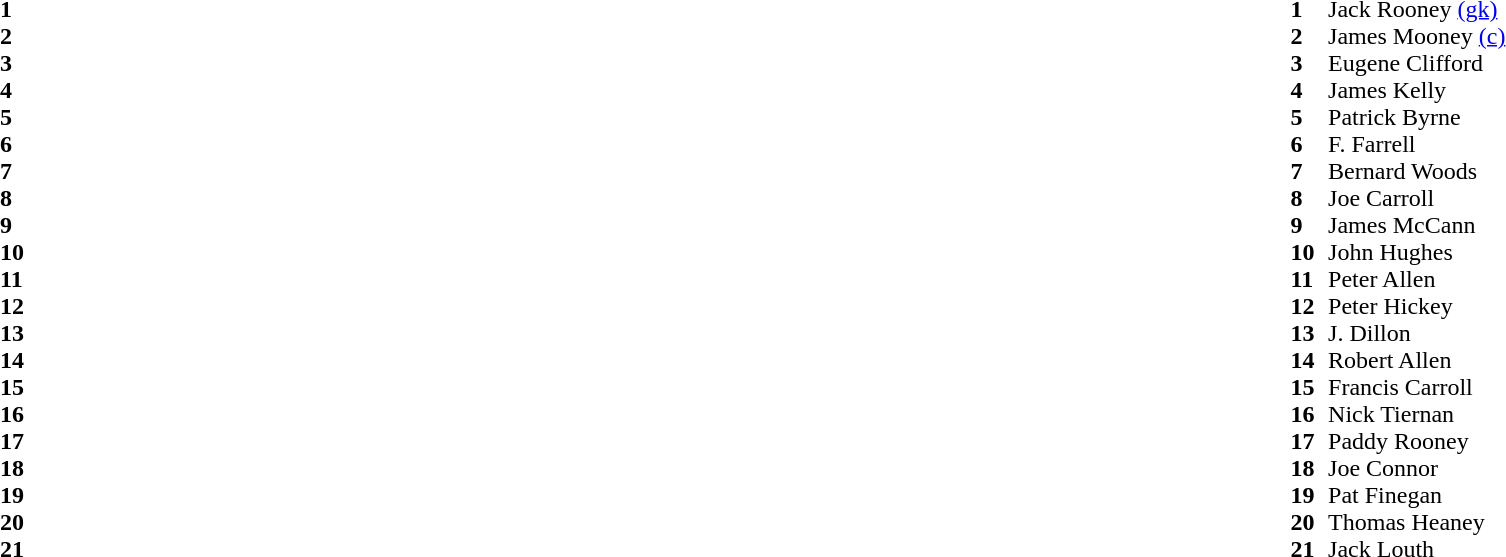<table style="width:100%;">
<tr>
<td style="vertical-align:top; width:50%"><br><table cellspacing="0" cellpadding="0">
<tr>
<th width="25"></th>
<th width="25"></th>
</tr>
<tr>
<td></td>
<td><strong>1</strong></td>
<td></td>
</tr>
<tr>
<td></td>
<td><strong>2</strong></td>
<td></td>
</tr>
<tr>
<td></td>
<td><strong>3</strong></td>
<td></td>
</tr>
<tr>
<td></td>
<td><strong>4</strong></td>
<td></td>
</tr>
<tr>
<td></td>
<td><strong>5</strong></td>
<td></td>
</tr>
<tr>
<td></td>
<td><strong>6</strong></td>
<td></td>
</tr>
<tr>
<td></td>
<td><strong>7</strong></td>
<td></td>
</tr>
<tr>
<td></td>
<td><strong>8</strong></td>
<td></td>
</tr>
<tr>
<td></td>
<td><strong>9</strong></td>
<td></td>
</tr>
<tr>
<td></td>
<td><strong>10</strong></td>
<td></td>
</tr>
<tr>
<td></td>
<td><strong>11</strong></td>
<td></td>
</tr>
<tr>
<td></td>
<td><strong>12</strong></td>
<td></td>
</tr>
<tr>
<td></td>
<td><strong>13</strong></td>
<td></td>
</tr>
<tr>
<td></td>
<td><strong>14</strong></td>
<td></td>
</tr>
<tr>
<td></td>
<td><strong>15</strong></td>
<td></td>
</tr>
<tr>
<td></td>
<td><strong>16</strong></td>
<td></td>
</tr>
<tr>
<td></td>
<td><strong>17</strong></td>
<td></td>
</tr>
<tr>
<td></td>
<td><strong>18</strong></td>
<td></td>
</tr>
<tr>
<td></td>
<td><strong>19</strong></td>
<td></td>
</tr>
<tr>
<td></td>
<td><strong>20</strong></td>
<td></td>
</tr>
<tr>
<td></td>
<td><strong>21</strong></td>
<td></td>
</tr>
<tr>
<td></td>
</tr>
</table>
</td>
<td style="vertical-align:top; width:50%"><br><table cellspacing="0" cellpadding="0" style="margin:auto">
<tr>
<th width="25"></th>
<th width="25"></th>
</tr>
<tr>
<td></td>
<td><strong>1</strong></td>
<td>Jack Rooney <a href='#'>(gk)</a></td>
</tr>
<tr>
<td></td>
<td><strong>2</strong></td>
<td>James Mooney <a href='#'>(c)</a></td>
</tr>
<tr>
<td></td>
<td><strong>3</strong></td>
<td>Eugene Clifford</td>
</tr>
<tr>
<td></td>
<td><strong>4</strong></td>
<td>James Kelly</td>
</tr>
<tr>
<td></td>
<td><strong>5</strong></td>
<td>Patrick Byrne</td>
</tr>
<tr>
<td></td>
<td><strong>6</strong></td>
<td>F. Farrell</td>
</tr>
<tr>
<td></td>
<td><strong>7</strong></td>
<td>Bernard Woods</td>
</tr>
<tr>
<td></td>
<td><strong>8</strong></td>
<td>Joe Carroll</td>
</tr>
<tr>
<td></td>
<td><strong>9</strong></td>
<td>James McCann</td>
</tr>
<tr>
<td></td>
<td><strong>10</strong></td>
<td>John Hughes</td>
</tr>
<tr>
<td></td>
<td><strong>11</strong></td>
<td>Peter Allen</td>
</tr>
<tr>
<td></td>
<td><strong>12</strong></td>
<td>Peter Hickey</td>
</tr>
<tr>
<td></td>
<td><strong>13</strong></td>
<td>J. Dillon</td>
</tr>
<tr>
<td></td>
<td><strong>14</strong></td>
<td>Robert Allen</td>
</tr>
<tr>
<td></td>
<td><strong>15</strong></td>
<td>Francis Carroll</td>
</tr>
<tr>
<td></td>
<td><strong>16</strong></td>
<td>Nick Tiernan</td>
</tr>
<tr>
<td></td>
<td><strong>17</strong></td>
<td>Paddy Rooney</td>
</tr>
<tr>
<td></td>
<td><strong>18</strong></td>
<td>Joe Connor</td>
</tr>
<tr>
<td></td>
<td><strong>19</strong></td>
<td>Pat Finegan</td>
</tr>
<tr>
<td></td>
<td><strong>20</strong></td>
<td>Thomas Heaney</td>
</tr>
<tr>
<td></td>
<td><strong>21</strong></td>
<td>Jack Louth</td>
</tr>
<tr>
</tr>
</table>
</td>
</tr>
</table>
